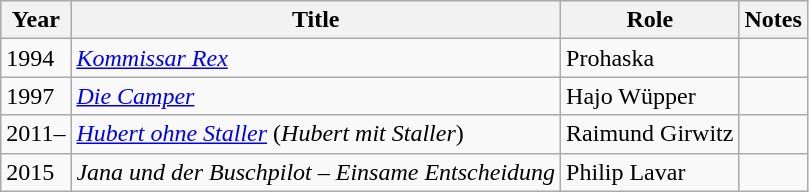<table class="wikitable sortable">
<tr>
<th>Year</th>
<th>Title</th>
<th>Role</th>
<th class="unsortable">Notes</th>
</tr>
<tr>
<td>1994</td>
<td><em><a href='#'>Kommissar Rex</a></em></td>
<td>Prohaska</td>
<td></td>
</tr>
<tr>
<td>1997</td>
<td><em><a href='#'>Die Camper</a></em></td>
<td>Hajo Wüpper</td>
<td></td>
</tr>
<tr>
<td>2011–</td>
<td><em><a href='#'>Hubert ohne Staller</a></em> (<em>Hubert mit Staller</em>)</td>
<td>Raimund Girwitz</td>
<td></td>
</tr>
<tr>
<td>2015</td>
<td><em>Jana und der Buschpilot – Einsame Entscheidung</em></td>
<td>Philip Lavar</td>
<td></td>
</tr>
</table>
